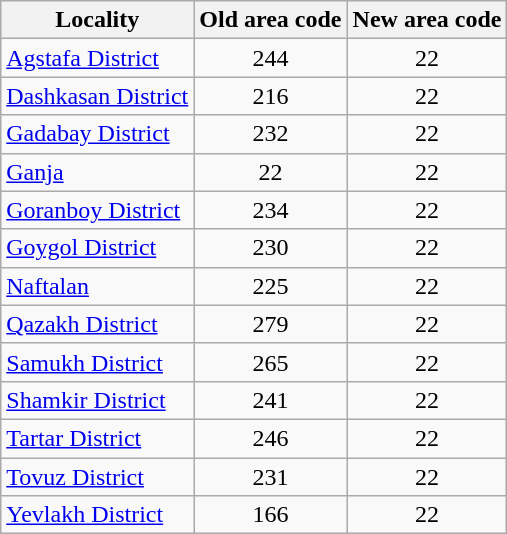<table class="wikitable">
<tr>
<th>Locality</th>
<th>Old area code</th>
<th>New area code</th>
</tr>
<tr>
<td><a href='#'>Agstafa District</a></td>
<td align="center">244</td>
<td align="center">22</td>
</tr>
<tr>
<td><a href='#'>Dashkasan District</a></td>
<td align="center">216</td>
<td align="center">22</td>
</tr>
<tr>
<td><a href='#'>Gadabay District</a></td>
<td align="center">232</td>
<td align="center">22</td>
</tr>
<tr>
<td><a href='#'>Ganja</a></td>
<td align="center">22</td>
<td align="center">22</td>
</tr>
<tr>
<td><a href='#'>Goranboy District</a></td>
<td align="center">234</td>
<td align="center">22</td>
</tr>
<tr>
<td><a href='#'>Goygol District</a></td>
<td align="center">230</td>
<td align="center">22</td>
</tr>
<tr>
<td><a href='#'>Naftalan</a></td>
<td align="center">225</td>
<td align="center">22</td>
</tr>
<tr>
<td><a href='#'>Qazakh District</a></td>
<td align="center">279</td>
<td align="center">22</td>
</tr>
<tr>
<td><a href='#'>Samukh District</a></td>
<td align="center">265</td>
<td align="center">22</td>
</tr>
<tr>
<td><a href='#'>Shamkir District</a></td>
<td align="center">241</td>
<td align="center">22</td>
</tr>
<tr>
<td><a href='#'>Tartar District</a></td>
<td align="center">246</td>
<td align="center">22</td>
</tr>
<tr>
<td><a href='#'>Tovuz District</a></td>
<td align="center">231</td>
<td align="center">22</td>
</tr>
<tr>
<td><a href='#'>Yevlakh District</a></td>
<td align="center">166</td>
<td align="center">22</td>
</tr>
</table>
